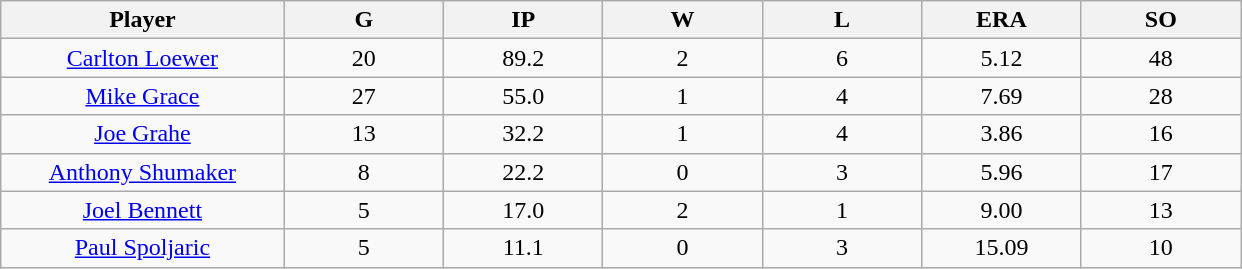<table class="wikitable sortable">
<tr>
<th bgcolor="#DDDDFF" width="16%">Player</th>
<th bgcolor="#DDDDFF" width="9%">G</th>
<th bgcolor="#DDDDFF" width="9%">IP</th>
<th bgcolor="#DDDDFF" width="9%">W</th>
<th bgcolor="#DDDDFF" width="9%">L</th>
<th bgcolor="#DDDDFF" width="9%">ERA</th>
<th bgcolor="#DDDDFF" width="9%">SO</th>
</tr>
<tr align=center>
<td><a href='#'>Carlton Loewer</a></td>
<td>20</td>
<td>89.2</td>
<td>2</td>
<td>6</td>
<td>5.12</td>
<td>48</td>
</tr>
<tr align=center>
<td><a href='#'>Mike Grace</a></td>
<td>27</td>
<td>55.0</td>
<td>1</td>
<td>4</td>
<td>7.69</td>
<td>28</td>
</tr>
<tr align=center>
<td><a href='#'>Joe Grahe</a></td>
<td>13</td>
<td>32.2</td>
<td>1</td>
<td>4</td>
<td>3.86</td>
<td>16</td>
</tr>
<tr align=center>
<td><a href='#'>Anthony Shumaker</a></td>
<td>8</td>
<td>22.2</td>
<td>0</td>
<td>3</td>
<td>5.96</td>
<td>17</td>
</tr>
<tr align=center>
<td><a href='#'>Joel Bennett</a></td>
<td>5</td>
<td>17.0</td>
<td>2</td>
<td>1</td>
<td>9.00</td>
<td>13</td>
</tr>
<tr align=center>
<td><a href='#'>Paul Spoljaric</a></td>
<td>5</td>
<td>11.1</td>
<td>0</td>
<td>3</td>
<td>15.09</td>
<td>10</td>
</tr>
</table>
